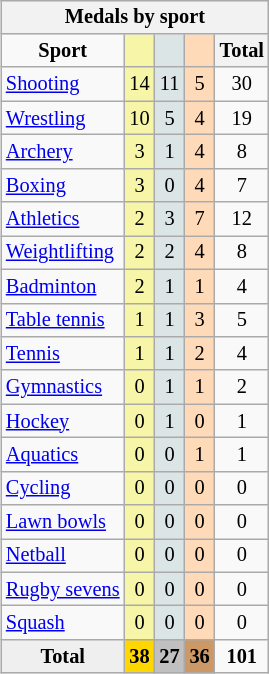<table class="wikitable" style="text-align:center; font-size:85%; float:right">
<tr style="background:#efefef;">
<th colspan=5><strong>Medals by sport</strong></th>
</tr>
<tr align=center>
<td><strong>Sport</strong></td>
<th style="background:#f7f6a8;"></th>
<th style="background:#dce5e5;"></th>
<th style="background:#ffdab9;"></th>
<th><strong>Total</strong></th>
</tr>
<tr align=center>
<td align=left><a href='#'>Shooting</a></td>
<td style="background:#f7f6a8;">14</td>
<td style="background:#dce5e5;">11</td>
<td style="background:#ffdab9;">5</td>
<td>30</td>
</tr>
<tr align=center>
<td align=left><a href='#'>Wrestling</a></td>
<td style="background:#f7f6a8;">10</td>
<td style="background:#dce5e5;">5</td>
<td style="background:#ffdab9;">4</td>
<td>19</td>
</tr>
<tr align=center>
<td align=left><a href='#'>Archery</a></td>
<td style="background:#f7f6a8;">3</td>
<td style="background:#dce5e5;">1</td>
<td style="background:#ffdab9;">4</td>
<td>8</td>
</tr>
<tr align=center>
<td align=left><a href='#'>Boxing</a></td>
<td style="background:#f7f6a8;">3</td>
<td style="background:#dce5e5;">0</td>
<td style="background:#ffdab9;">4</td>
<td>7</td>
</tr>
<tr align=center>
<td align=left><a href='#'>Athletics</a></td>
<td style="background:#f7f6a8;">2</td>
<td style="background:#dce5e5;">3</td>
<td style="background:#ffdab9;">7</td>
<td>12</td>
</tr>
<tr align=center>
<td align=left><a href='#'>Weightlifting</a></td>
<td style="background:#f7f6a8;">2</td>
<td style="background:#dce5e5;">2</td>
<td style="background:#ffdab9;">4</td>
<td>8</td>
</tr>
<tr align=center>
<td align=left><a href='#'>Badminton</a></td>
<td style="background:#f7f6a8;">2</td>
<td style="background:#dce5e5;">1</td>
<td style="background:#ffdab9;">1</td>
<td>4</td>
</tr>
<tr align=center>
<td align=left><a href='#'>Table tennis</a></td>
<td style="background:#f7f6a8;">1</td>
<td style="background:#dce5e5;">1</td>
<td style="background:#ffdab9;">3</td>
<td>5</td>
</tr>
<tr align=center>
<td align=left><a href='#'>Tennis</a></td>
<td style="background:#f7f6a8;">1</td>
<td style="background:#dce5e5;">1</td>
<td style="background:#ffdab9;">2</td>
<td>4</td>
</tr>
<tr align=center>
<td align=left><a href='#'>Gymnastics</a></td>
<td style="background:#f7f6a8;">0</td>
<td style="background:#dce5e5;">1</td>
<td style="background:#ffdab9;">1</td>
<td>2</td>
</tr>
<tr align=center>
<td align=left><a href='#'>Hockey</a></td>
<td style="background:#f7f6a8;">0</td>
<td style="background:#dce5e5;">1</td>
<td style="background:#ffdab9;">0</td>
<td>1</td>
</tr>
<tr align=center>
<td align=left><a href='#'>Aquatics</a></td>
<td style="background:#f7f6a8;">0</td>
<td style="background:#dce5e5;">0</td>
<td style="background:#ffdab9;">1</td>
<td>1</td>
</tr>
<tr align=center>
<td align=left><a href='#'>Cycling</a></td>
<td style="background:#f7f6a8;">0</td>
<td style="background:#dce5e5;">0</td>
<td style="background:#ffdab9;">0</td>
<td>0</td>
</tr>
<tr align=center>
<td align=left><a href='#'>Lawn bowls</a></td>
<td style="background:#f7f6a8;">0</td>
<td style="background:#dce5e5;">0</td>
<td style="background:#ffdab9;">0</td>
<td>0</td>
</tr>
<tr align=center>
<td align=left><a href='#'>Netball</a></td>
<td style="background:#f7f6a8;">0</td>
<td style="background:#dce5e5;">0</td>
<td style="background:#ffdab9;">0</td>
<td>0</td>
</tr>
<tr align=center>
<td align=left><a href='#'>Rugby sevens</a></td>
<td style="background:#f7f6a8;">0</td>
<td style="background:#dce5e5;">0</td>
<td style="background:#ffdab9;">0</td>
<td>0</td>
</tr>
<tr align=center>
<td align=left><a href='#'>Squash</a></td>
<td style="background:#f7f6a8;">0</td>
<td style="background:#dce5e5;">0</td>
<td style="background:#ffdab9;">0</td>
<td>0</td>
</tr>
<tr align=center>
<th style="background:#efefef;"><strong>Total</strong></th>
<th style="background:gold;"><strong>38</strong></th>
<th style="background:silver;"><strong>27</strong></th>
<th style="background:#c96;"><strong>36</strong></th>
<td><strong>101</strong></td>
</tr>
</table>
